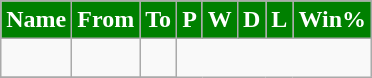<table class="wikitable sortable" style="text-align: center;">
<tr>
<th style="background:#008000; color:white;" scope="col">Name</th>
<th style="background:#008000; color:white;" scope="col">From</th>
<th style="background:#008000; color:white;" scope="col">To</th>
<th style="background:#008000; color:white;" scope="col">P</th>
<th style="background:#008000; color:white;" scope="col">W</th>
<th style="background:#008000; color:white;" scope="col">D</th>
<th style="background:#008000; color:white;" scope="col">L</th>
<th style="background:#008000; color:white;" scope="col">Win%</th>
</tr>
<tr>
<td align=left> </td>
<td></td>
<td><br></td>
</tr>
<tr>
</tr>
</table>
